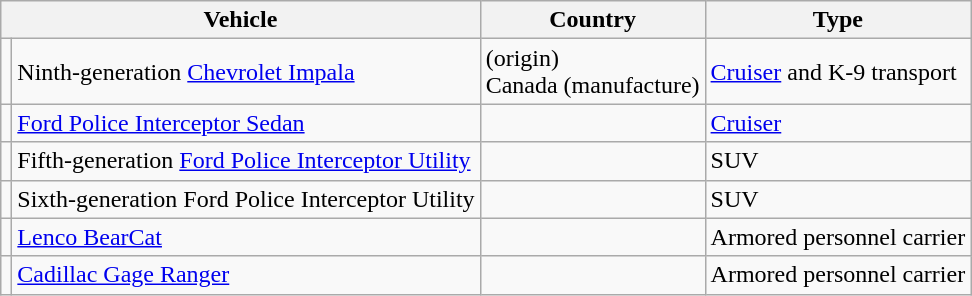<table | class="wikitable" style="font-size:100%;">
<tr>
<th Colspan="2">Vehicle</th>
<th>Country</th>
<th>Type</th>
</tr>
<tr>
<td></td>
<td>Ninth-generation <a href='#'>Chevrolet Impala</a></td>
<td> (origin)<br> Canada (manufacture)</td>
<td><a href='#'>Cruiser</a> and K-9 transport</td>
</tr>
<tr>
<td></td>
<td><a href='#'>Ford Police Interceptor Sedan</a></td>
<td></td>
<td><a href='#'>Cruiser</a></td>
</tr>
<tr>
<td></td>
<td>Fifth-generation <a href='#'>Ford Police Interceptor Utility</a></td>
<td></td>
<td>SUV</td>
</tr>
<tr>
<td></td>
<td>Sixth-generation Ford Police Interceptor Utility</td>
<td></td>
<td>SUV</td>
</tr>
<tr>
<td></td>
<td><a href='#'>Lenco BearCat</a></td>
<td></td>
<td>Armored personnel carrier</td>
</tr>
<tr>
<td></td>
<td><a href='#'>Cadillac Gage Ranger</a></td>
<td></td>
<td>Armored personnel carrier</td>
</tr>
</table>
